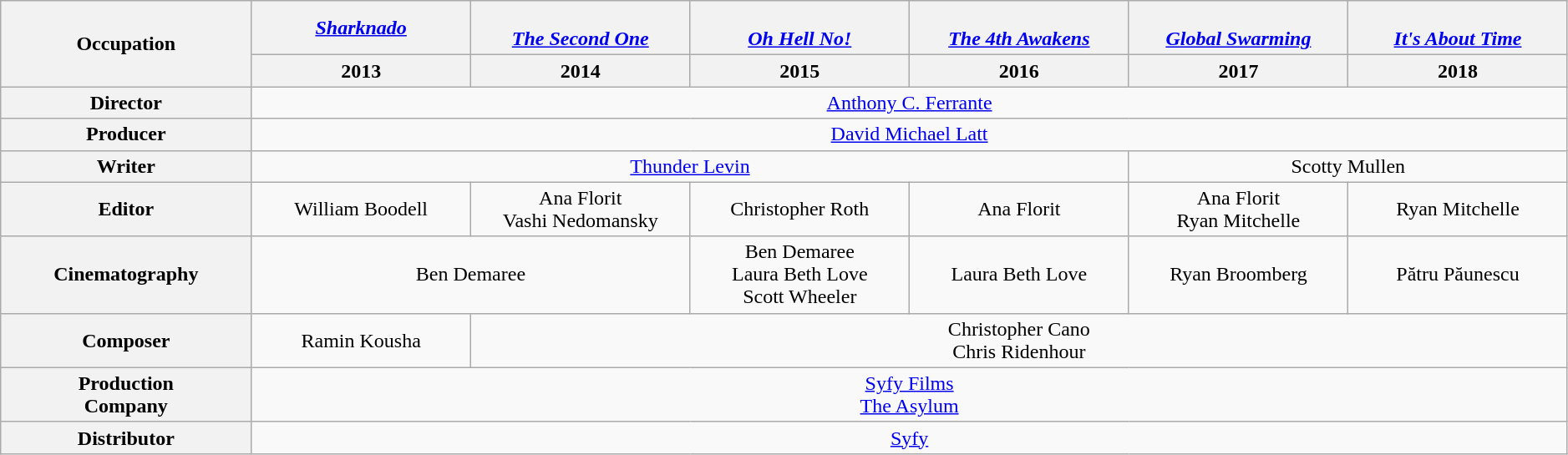<table class="wikitable" style="text-align:center; width:99%;">
<tr>
<th rowspan="2">Occupation</th>
<th style="width:14%;"><em><a href='#'>Sharknado</a></em></th>
<th style="width:14%;"><em><a href='#'><br>The Second One</a></em></th>
<th style="width:14%;"><em><a href='#'><br>Oh Hell No!</a></em></th>
<th style="width:14%;"><em><a href='#'><br>The 4th Awakens</a></em></th>
<th style="width:14%;"><em><a href='#'><br>Global Swarming</a></em></th>
<th style="width:14%;"><em><a href='#'><br>It's About Time</a></em></th>
</tr>
<tr>
<th>2013</th>
<th>2014</th>
<th>2015</th>
<th>2016</th>
<th>2017</th>
<th>2018</th>
</tr>
<tr>
<th>Director</th>
<td colspan="6"><a href='#'>Anthony C. Ferrante</a></td>
</tr>
<tr>
<th>Producer</th>
<td colspan="6"><a href='#'>David Michael Latt</a></td>
</tr>
<tr>
<th>Writer</th>
<td colspan="4"><a href='#'>Thunder Levin</a></td>
<td colspan="2" colespan=""2"">Scotty Mullen</td>
</tr>
<tr>
<th>Editor</th>
<td>William Boodell</td>
<td>Ana Florit<br>Vashi Nedomansky</td>
<td>Christopher Roth</td>
<td>Ana Florit</td>
<td>Ana Florit<br>Ryan Mitchelle</td>
<td>Ryan Mitchelle</td>
</tr>
<tr>
<th>Cinematography</th>
<td colspan="2">Ben Demaree</td>
<td>Ben Demaree<br>Laura Beth Love<br>Scott Wheeler</td>
<td>Laura Beth Love</td>
<td>Ryan Broomberg</td>
<td>Pătru Păunescu</td>
</tr>
<tr>
<th>Composer</th>
<td>Ramin Kousha</td>
<td colspan="5">Christopher Cano<br>Chris Ridenhour</td>
</tr>
<tr>
<th>Production<br>Company</th>
<td colspan="6"><a href='#'>Syfy Films</a><br><a href='#'>The Asylum</a></td>
</tr>
<tr>
<th>Distributor</th>
<td colspan="6"><a href='#'>Syfy</a></td>
</tr>
</table>
